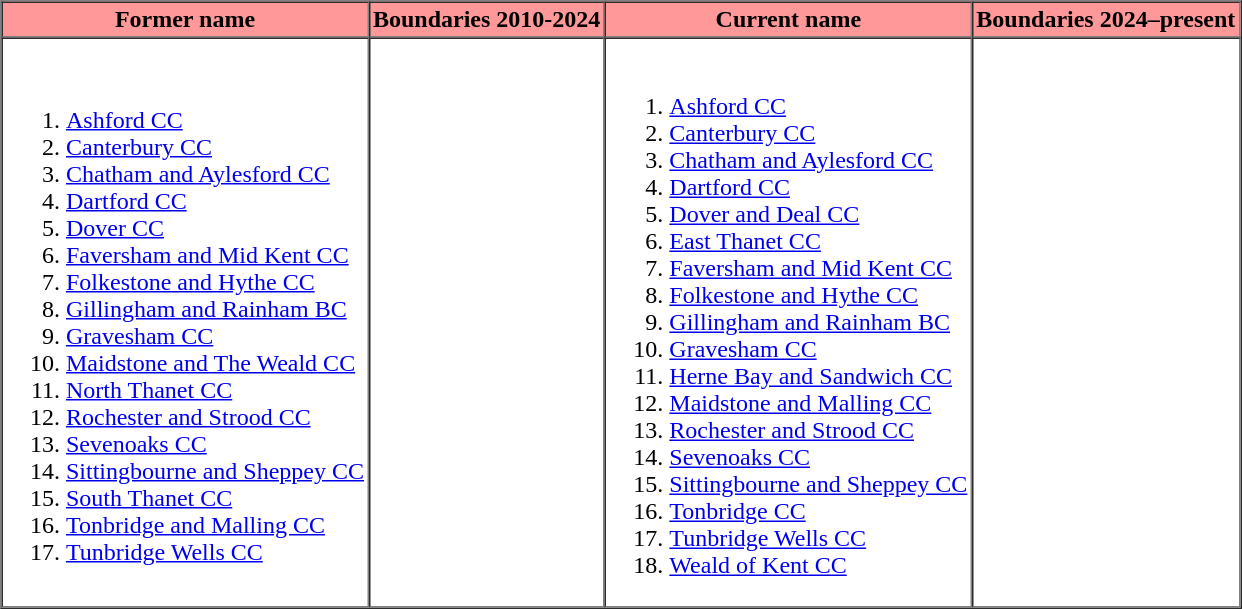<table border=1 cellpadding="2" cellspacing="0">
<tr>
<th bgcolor="#ff9999">Former name</th>
<th bgcolor="#ff9999">Boundaries 2010-2024</th>
<th bgcolor="#ff9999">Current name</th>
<th bgcolor="#ff9999">Boundaries 2024–present</th>
</tr>
<tr>
<td><br><ol><li><a href='#'>Ashford CC</a></li><li><a href='#'>Canterbury CC</a></li><li><a href='#'>Chatham and Aylesford CC</a></li><li><a href='#'>Dartford CC</a></li><li><a href='#'>Dover CC</a></li><li><a href='#'>Faversham and Mid Kent CC</a></li><li><a href='#'>Folkestone and Hythe CC</a></li><li><a href='#'>Gillingham and Rainham BC</a></li><li><a href='#'>Gravesham CC</a></li><li><a href='#'>Maidstone and The Weald CC</a></li><li><a href='#'>North Thanet CC</a></li><li><a href='#'>Rochester and Strood CC</a></li><li><a href='#'>Sevenoaks CC</a></li><li><a href='#'>Sittingbourne and Sheppey CC</a></li><li><a href='#'>South Thanet CC</a></li><li><a href='#'>Tonbridge and Malling CC</a></li><li><a href='#'>Tunbridge Wells CC</a></li></ol></td>
<td></td>
<td><br><ol><li><a href='#'>Ashford CC</a></li><li><a href='#'>Canterbury CC</a></li><li><a href='#'>Chatham and Aylesford CC</a></li><li><a href='#'>Dartford CC</a></li><li><a href='#'>Dover and Deal CC</a></li><li><a href='#'>East Thanet CC</a></li><li><a href='#'>Faversham and Mid Kent CC</a></li><li><a href='#'>Folkestone and Hythe CC</a></li><li><a href='#'>Gillingham and Rainham BC</a></li><li><a href='#'>Gravesham CC</a></li><li><a href='#'>Herne Bay and Sandwich CC</a></li><li><a href='#'>Maidstone and Malling CC</a></li><li><a href='#'>Rochester and Strood CC</a></li><li><a href='#'>Sevenoaks CC</a></li><li><a href='#'>Sittingbourne and Sheppey CC</a></li><li><a href='#'>Tonbridge CC</a></li><li><a href='#'>Tunbridge Wells CC</a></li><li><a href='#'>Weald of Kent CC</a></li></ol></td>
<td></td>
</tr>
<tr>
</tr>
</table>
